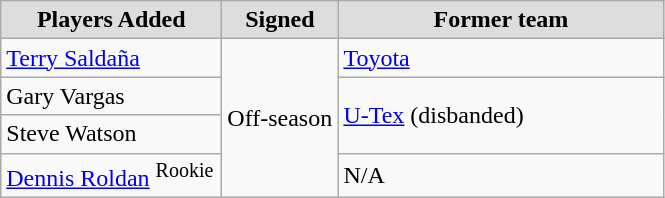<table class="wikitable sortable sortable">
<tr align="center" bgcolor="#dddddd">
<td style="width:140px"><strong>Players Added</strong></td>
<td style="width:70px"><strong>Signed</strong></td>
<td style="width:210px"><strong>Former team</strong></td>
</tr>
<tr>
<td><a href='#'>Terry Saldaña</a></td>
<td rowspan="4">Off-season</td>
<td><a href='#'>Toyota</a></td>
</tr>
<tr>
<td>Gary Vargas</td>
<td rowspan="2"><a href='#'>U-Tex</a> (disbanded)</td>
</tr>
<tr>
<td>Steve Watson</td>
</tr>
<tr>
<td><a href='#'>Dennis Roldan</a> <sup>Rookie</sup></td>
<td>N/A</td>
</tr>
</table>
